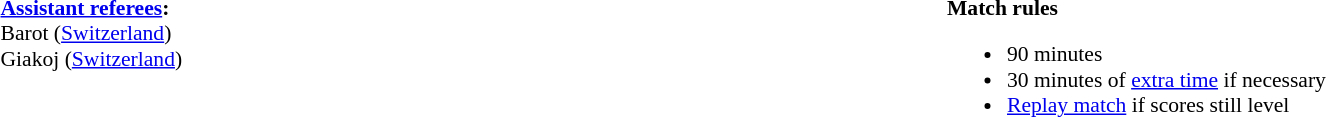<table width=100% style="font-size: 90%">
<tr>
<td width=50% valign=top><br><strong><a href='#'>Assistant referees</a>:</strong>
<br>Barot (<a href='#'>Switzerland</a>)
<br>Giakoj (<a href='#'>Switzerland</a>)</td>
<td width=50% valign=top><br><strong>Match rules</strong><ul><li>90 minutes</li><li>30 minutes of <a href='#'>extra time</a> if necessary</li><li><a href='#'>Replay match</a> if scores still level</li></ul></td>
</tr>
</table>
